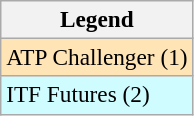<table class=wikitable style=font-size:97%>
<tr>
<th>Legend</th>
</tr>
<tr bgcolor=moccasin>
<td>ATP Challenger (1)</td>
</tr>
<tr bgcolor=cffcff>
<td>ITF Futures (2)</td>
</tr>
</table>
